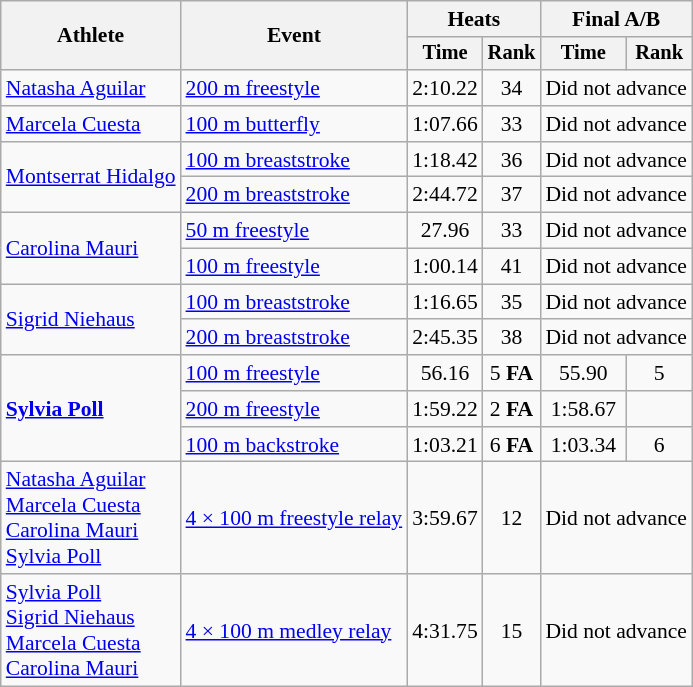<table class="wikitable" style="font-size:90%">
<tr>
<th rowspan="2">Athlete</th>
<th rowspan="2">Event</th>
<th colspan=2>Heats</th>
<th colspan=2>Final A/B</th>
</tr>
<tr style="font-size:95%">
<th>Time</th>
<th>Rank</th>
<th>Time</th>
<th>Rank</th>
</tr>
<tr align=center>
<td align=left><a href='#'>Natasha Aguilar</a></td>
<td align=left><a href='#'>200 m freestyle</a></td>
<td>2:10.22</td>
<td>34</td>
<td colspan=2>Did not advance</td>
</tr>
<tr align=center>
<td align=left><a href='#'>Marcela Cuesta</a></td>
<td align=left><a href='#'>100 m butterfly</a></td>
<td>1:07.66</td>
<td>33</td>
<td colspan=2>Did not advance</td>
</tr>
<tr align=center>
<td align=left rowspan=2><a href='#'>Montserrat Hidalgo</a></td>
<td align=left><a href='#'>100 m breaststroke</a></td>
<td>1:18.42</td>
<td>36</td>
<td colspan=2>Did not advance</td>
</tr>
<tr align=center>
<td align=left><a href='#'>200 m breaststroke</a></td>
<td>2:44.72</td>
<td>37</td>
<td colspan=2>Did not advance</td>
</tr>
<tr align=center>
<td align=left rowspan=2><a href='#'>Carolina Mauri</a></td>
<td align=left><a href='#'>50 m freestyle</a></td>
<td>27.96</td>
<td>33</td>
<td colspan=2>Did not advance</td>
</tr>
<tr align=center>
<td align=left><a href='#'>100 m freestyle</a></td>
<td>1:00.14</td>
<td>41</td>
<td colspan=2>Did not advance</td>
</tr>
<tr align=center>
<td align=left rowspan=2><a href='#'>Sigrid Niehaus</a></td>
<td align=left><a href='#'>100 m breaststroke</a></td>
<td>1:16.65</td>
<td>35</td>
<td colspan=2>Did not advance</td>
</tr>
<tr align=center>
<td align=left><a href='#'>200 m breaststroke</a></td>
<td>2:45.35</td>
<td>38</td>
<td colspan=2>Did not advance</td>
</tr>
<tr align=center>
<td align=left rowspan=3><strong><a href='#'>Sylvia Poll</a></strong></td>
<td align=left><a href='#'>100 m freestyle</a></td>
<td>56.16</td>
<td>5 <strong>FA</strong></td>
<td>55.90</td>
<td>5</td>
</tr>
<tr align=center>
<td align=left><a href='#'>200 m freestyle</a></td>
<td>1:59.22</td>
<td>2 <strong>FA</strong></td>
<td>1:58.67</td>
<td></td>
</tr>
<tr align=center>
<td align=left><a href='#'>100 m backstroke</a></td>
<td>1:03.21</td>
<td>6 <strong>FA</strong></td>
<td>1:03.34</td>
<td>6</td>
</tr>
<tr align=center>
<td align=left><a href='#'>Natasha Aguilar</a><br><a href='#'>Marcela Cuesta</a><br><a href='#'>Carolina Mauri</a><br><a href='#'>Sylvia Poll</a></td>
<td align=left><a href='#'>4 × 100 m freestyle relay</a></td>
<td>3:59.67</td>
<td>12</td>
<td colspan=2>Did not advance</td>
</tr>
<tr align=center>
<td align=left><a href='#'>Sylvia Poll</a><br><a href='#'>Sigrid Niehaus</a><br><a href='#'>Marcela Cuesta</a><br><a href='#'>Carolina Mauri</a></td>
<td align=left><a href='#'>4 × 100 m medley relay</a></td>
<td>4:31.75</td>
<td>15</td>
<td colspan=2>Did not advance</td>
</tr>
</table>
